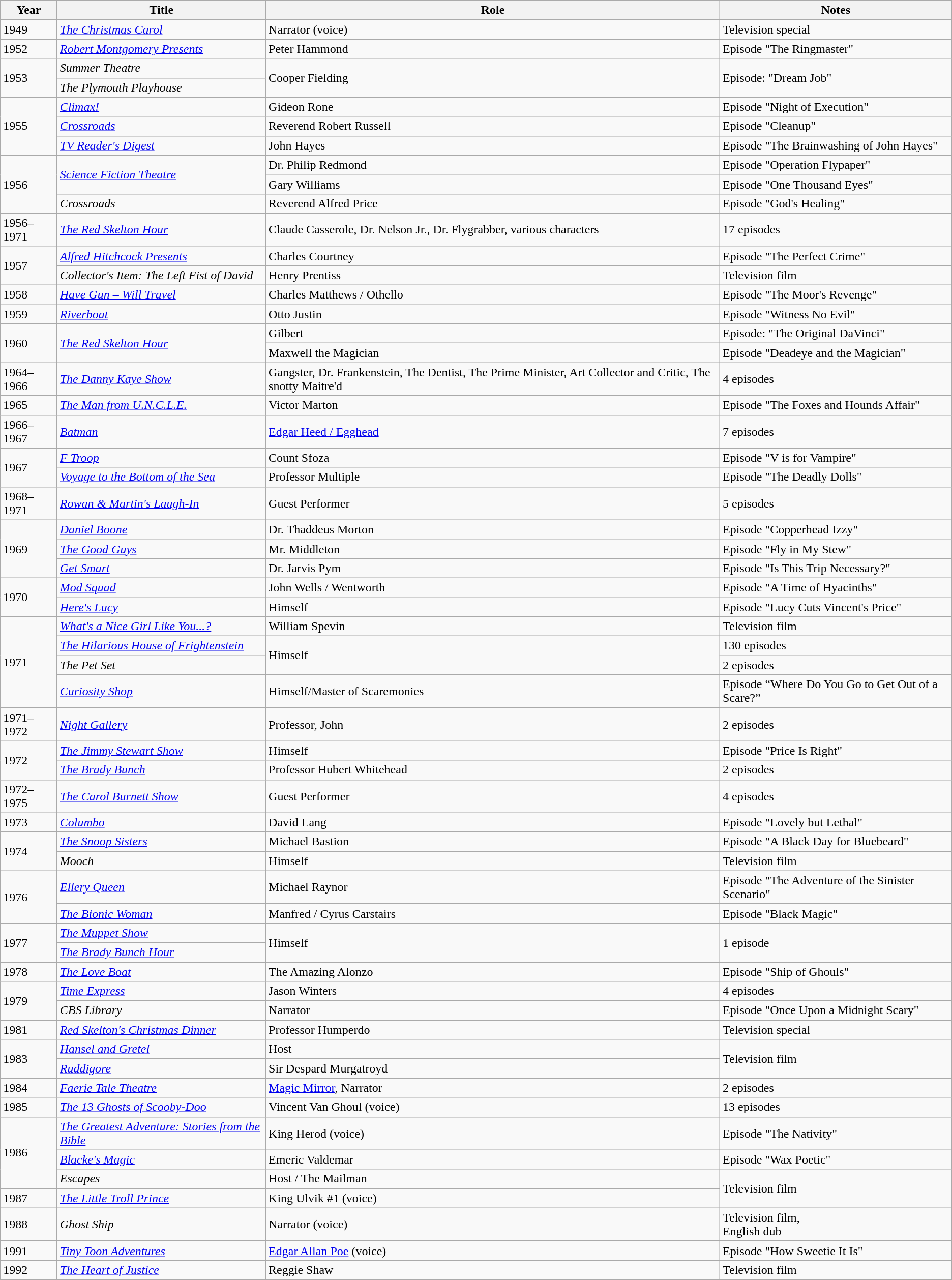<table class="wikitable sortable">
<tr>
<th>Year</th>
<th>Title</th>
<th>Role</th>
<th>Notes</th>
</tr>
<tr>
<td>1949</td>
<td data-sort-value="Christmas Carol, The"><em><a href='#'>The Christmas Carol</a></em></td>
<td>Narrator (voice)</td>
<td>Television special</td>
</tr>
<tr>
<td>1952</td>
<td><em><a href='#'>Robert Montgomery Presents</a></em></td>
<td>Peter Hammond</td>
<td>Episode "The Ringmaster"</td>
</tr>
<tr>
<td align="left" rowspan="2">1953</td>
<td><em>Summer Theatre</em></td>
<td align="left" rowspan="2">Cooper Fielding</td>
<td align="left" rowspan="2">Episode: "Dream Job"</td>
</tr>
<tr>
<td data-sort-value="Plymouth Playhouse, The"><em>The Plymouth Playhouse</em></td>
</tr>
<tr>
<td align="left" rowspan="3">1955</td>
<td><em><a href='#'>Climax!</a></em></td>
<td>Gideon Rone</td>
<td>Episode "Night of Execution"</td>
</tr>
<tr>
<td><em><a href='#'>Crossroads</a></em></td>
<td>Reverend Robert Russell</td>
<td>Episode "Cleanup"</td>
</tr>
<tr>
<td><em><a href='#'>TV Reader's Digest</a></em></td>
<td>John Hayes</td>
<td>Episode "The Brainwashing of John Hayes"</td>
</tr>
<tr>
<td align="left" rowspan="3">1956</td>
<td align="left" rowspan="2"><em><a href='#'>Science Fiction Theatre</a></em></td>
<td>Dr. Philip Redmond</td>
<td>Episode "Operation Flypaper"</td>
</tr>
<tr>
<td>Gary Williams</td>
<td>Episode "One Thousand Eyes"</td>
</tr>
<tr>
<td><em>Crossroads</em></td>
<td>Reverend Alfred Price</td>
<td>Episode "God's Healing"</td>
</tr>
<tr>
<td>1956–1971</td>
<td data-sort-value="Red Skelton Hour, The"><em><a href='#'>The Red Skelton Hour</a></em></td>
<td>Claude Casserole, Dr. Nelson Jr., Dr. Flygrabber, various characters</td>
<td>17 episodes</td>
</tr>
<tr>
<td align="left" rowspan="2">1957</td>
<td><em><a href='#'>Alfred Hitchcock Presents</a></em></td>
<td>Charles Courtney</td>
<td>Episode "The Perfect Crime"</td>
</tr>
<tr>
<td><em>Collector's Item: The Left Fist of David</em></td>
<td>Henry Prentiss</td>
<td>Television film</td>
</tr>
<tr>
<td>1958</td>
<td><em><a href='#'>Have Gun – Will Travel</a></em></td>
<td>Charles Matthews / Othello</td>
<td>Episode "The Moor's Revenge"</td>
</tr>
<tr>
<td>1959</td>
<td><em><a href='#'>Riverboat</a></em></td>
<td>Otto Justin</td>
<td>Episode "Witness No Evil"</td>
</tr>
<tr>
<td align="left" rowspan="2">1960</td>
<td align="left" rowspan="2" data-sort-value="Red Skelton Hour, The"><em><a href='#'>The Red Skelton Hour</a></em></td>
<td>Gilbert</td>
<td>Episode: "The Original DaVinci"</td>
</tr>
<tr>
<td>Maxwell the Magician</td>
<td>Episode "Deadeye and the Magician"</td>
</tr>
<tr>
<td>1964–1966</td>
<td data-sort-value="Danny Kaye Show, The"><em><a href='#'>The Danny Kaye Show</a></em></td>
<td>Gangster, Dr. Frankenstein, The Dentist, The Prime Minister, Art Collector and Critic, The snotty Maitre'd</td>
<td>4 episodes</td>
</tr>
<tr>
<td>1965</td>
<td data-sort-value="Man from U.N.C.L.E., The"><em><a href='#'>The Man from U.N.C.L.E.</a></em></td>
<td>Victor Marton</td>
<td>Episode "The Foxes and Hounds Affair"</td>
</tr>
<tr>
<td align="left">1966–1967</td>
<td><em><a href='#'>Batman</a></em></td>
<td><a href='#'>Edgar Heed / Egghead</a></td>
<td>7 episodes</td>
</tr>
<tr>
<td align="left" rowspan="2">1967</td>
<td><em><a href='#'>F Troop</a></em></td>
<td>Count Sfoza</td>
<td>Episode "V is for Vampire"</td>
</tr>
<tr>
<td><em><a href='#'>Voyage to the Bottom of the Sea</a></em></td>
<td>Professor Multiple</td>
<td>Episode "The Deadly Dolls"</td>
</tr>
<tr>
<td>1968–1971</td>
<td><em><a href='#'>Rowan & Martin's Laugh-In</a></em></td>
<td>Guest Performer</td>
<td>5 episodes</td>
</tr>
<tr>
<td align="left" rowspan="3">1969</td>
<td><em><a href='#'>Daniel Boone</a></em></td>
<td>Dr. Thaddeus Morton</td>
<td>Episode "Copperhead Izzy"</td>
</tr>
<tr>
<td data-sort-value="Good Guys, The"><em><a href='#'>The Good Guys</a></em></td>
<td>Mr. Middleton</td>
<td>Episode "Fly in My Stew"</td>
</tr>
<tr>
<td><em><a href='#'>Get Smart</a></em></td>
<td>Dr. Jarvis Pym</td>
<td>Episode "Is This Trip Necessary?"</td>
</tr>
<tr>
<td align="left" rowspan="2">1970</td>
<td><em><a href='#'>Mod Squad</a></em></td>
<td>John Wells / Wentworth</td>
<td>Episode "A Time of Hyacinths"</td>
</tr>
<tr>
<td><em><a href='#'>Here's Lucy</a></em></td>
<td>Himself</td>
<td>Episode "Lucy Cuts Vincent's Price"</td>
</tr>
<tr>
<td align="left" rowspan="4">1971</td>
<td><em><a href='#'>What's a Nice Girl Like You...?</a></em></td>
<td>William Spevin</td>
<td>Television film</td>
</tr>
<tr>
<td data-sort-value="Hilarious House of Frightenstein, The"><em><a href='#'>The Hilarious House of Frightenstein</a></em></td>
<td rowspan="2">Himself</td>
<td>130 episodes</td>
</tr>
<tr>
<td data-sort-value="Pet Set, The"><em>The Pet Set</em></td>
<td>2 episodes</td>
</tr>
<tr>
<td><em><a href='#'>Curiosity Shop</a></em></td>
<td>Himself/Master of Scaremonies</td>
<td>Episode “Where Do You Go to Get Out of a Scare?”</td>
</tr>
<tr>
<td>1971–1972</td>
<td><em><a href='#'>Night Gallery</a></em></td>
<td>Professor, John</td>
<td>2 episodes</td>
</tr>
<tr>
<td rowspan="2" align="left">1972</td>
<td data-sort-value="Jimmy Stewart Show, The"><em><a href='#'>The Jimmy Stewart Show</a></em></td>
<td>Himself</td>
<td>Episode "Price Is Right"</td>
</tr>
<tr>
<td data-sort-value="Brady Bunch, The"><em><a href='#'>The Brady Bunch</a></em></td>
<td>Professor Hubert Whitehead</td>
<td>2 episodes</td>
</tr>
<tr>
<td>1972–1975</td>
<td data-sort-value="Carol Burnett Show, The"><em><a href='#'>The Carol Burnett Show</a></em></td>
<td>Guest Performer</td>
<td>4 episodes</td>
</tr>
<tr>
<td>1973</td>
<td><em><a href='#'>Columbo</a></em></td>
<td>David Lang</td>
<td>Episode "Lovely but Lethal"</td>
</tr>
<tr>
<td align="left" rowspan="2">1974</td>
<td data-sort-value="Snoop Sisters, The"><em><a href='#'>The Snoop Sisters</a></em></td>
<td>Michael Bastion</td>
<td>Episode "A Black Day for Bluebeard"</td>
</tr>
<tr>
<td><em>Mooch</em></td>
<td>Himself</td>
<td>Television film</td>
</tr>
<tr>
<td align="left" rowspan="2">1976</td>
<td><em><a href='#'>Ellery Queen</a></em></td>
<td>Michael Raynor</td>
<td>Episode "The Adventure of the Sinister Scenario"</td>
</tr>
<tr>
<td data-sort-value="Bionic Woman, The"><em><a href='#'>The Bionic Woman</a></em></td>
<td>Manfred / Cyrus Carstairs</td>
<td>Episode "Black Magic"</td>
</tr>
<tr>
<td align="left" rowspan="2">1977</td>
<td data-sort-value="Muppet Show, The"><em><a href='#'>The Muppet Show</a></em></td>
<td rowspan="2">Himself</td>
<td rowspan="2">1 episode</td>
</tr>
<tr>
<td data-sort-value="Brady Bunch Hour, The"><em><a href='#'>The Brady Bunch Hour</a></em></td>
</tr>
<tr>
<td>1978</td>
<td data-sort-value="Love Boat, The"><em><a href='#'>The Love Boat</a></em></td>
<td>The Amazing Alonzo</td>
<td>Episode "Ship of Ghouls"</td>
</tr>
<tr>
<td rowspan="2">1979</td>
<td><em><a href='#'>Time Express</a></em></td>
<td>Jason Winters</td>
<td>4 episodes</td>
</tr>
<tr>
<td><em>CBS Library</em></td>
<td>Narrator</td>
<td>Episode "Once Upon a Midnight Scary"</td>
</tr>
<tr>
</tr>
<tr>
<td>1981</td>
<td><em><a href='#'>Red Skelton's Christmas Dinner</a></em></td>
<td>Professor Humperdo</td>
<td>Television special</td>
</tr>
<tr>
<td align="left" rowspan="2">1983</td>
<td><em><a href='#'>Hansel and Gretel</a></em></td>
<td>Host</td>
<td align="left" rowspan="2">Television film</td>
</tr>
<tr>
<td><em><a href='#'>Ruddigore</a></em></td>
<td>Sir Despard Murgatroyd</td>
</tr>
<tr>
<td>1984</td>
<td><em><a href='#'>Faerie Tale Theatre</a></em></td>
<td><a href='#'>Magic Mirror</a>, Narrator</td>
<td>2 episodes</td>
</tr>
<tr>
<td>1985</td>
<td data-sort-value="13 Ghosts of Scooby-Doo, The"><em><a href='#'>The 13 Ghosts of Scooby-Doo</a></em></td>
<td>Vincent Van Ghoul (voice)</td>
<td>13 episodes</td>
</tr>
<tr>
<td align="left" rowspan="3">1986</td>
<td data-sort-value="Greatest Adventure: Stories from the Bible, The"><em><a href='#'>The Greatest Adventure: Stories from the Bible</a></em></td>
<td>King Herod (voice)</td>
<td>Episode "The Nativity"</td>
</tr>
<tr>
<td><em><a href='#'>Blacke's Magic</a></em></td>
<td>Emeric Valdemar</td>
<td>Episode "Wax Poetic"</td>
</tr>
<tr>
<td><em>Escapes</em></td>
<td>Host / The Mailman</td>
<td rowspan="2">Television film</td>
</tr>
<tr>
<td>1987</td>
<td data-sort-value="Little Troll Prince, The"><em><a href='#'>The Little Troll Prince</a></em></td>
<td>King Ulvik #1 (voice)</td>
</tr>
<tr>
<td>1988</td>
<td><em>Ghost Ship</em></td>
<td>Narrator (voice)</td>
<td>Television film,<br>English dub</td>
</tr>
<tr>
<td>1991</td>
<td><em><a href='#'>Tiny Toon Adventures</a></em></td>
<td><a href='#'>Edgar Allan Poe</a> (voice)</td>
<td>Episode "How Sweetie It Is"</td>
</tr>
<tr>
<td>1992</td>
<td data-sort-value="Heart of Justice, The"><em><a href='#'>The Heart of Justice</a></em></td>
<td>Reggie Shaw</td>
<td>Television film</td>
</tr>
</table>
